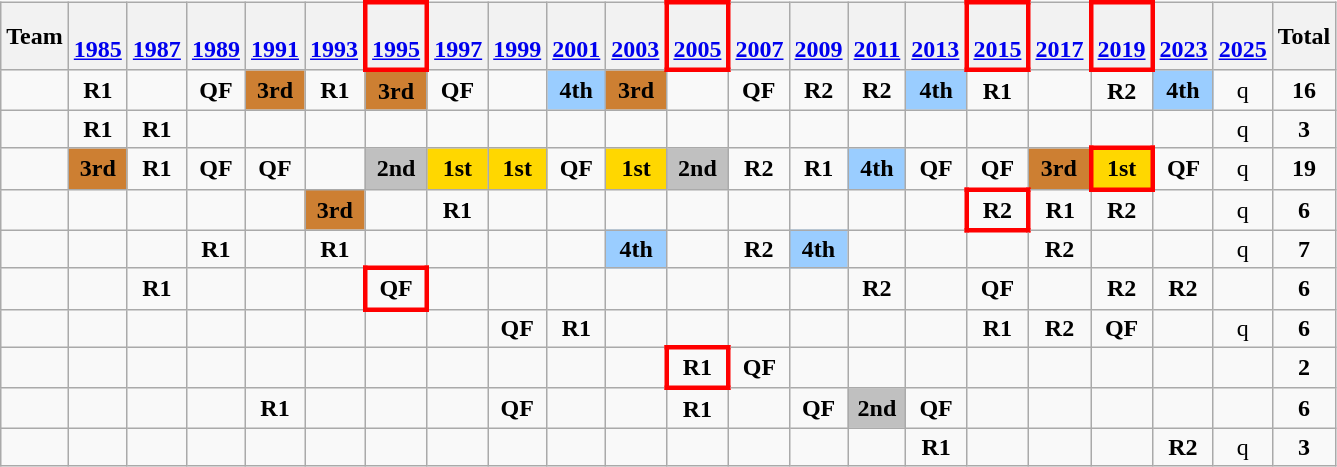<table class="wikitable" style="text-align:center">
<tr>
<th>Team</th>
<th><br><a href='#'>1985</a></th>
<th><br><a href='#'>1987</a></th>
<th><br><a href='#'>1989</a></th>
<th><br><a href='#'>1991</a></th>
<th><br><a href='#'>1993</a></th>
<th style="border:3px solid red"><br><a href='#'>1995</a></th>
<th><br><a href='#'>1997</a></th>
<th><br><a href='#'>1999</a></th>
<th><br><a href='#'>2001</a></th>
<th><br><a href='#'>2003</a></th>
<th style="border:3px solid red"><br><a href='#'>2005</a></th>
<th><br><a href='#'>2007</a></th>
<th><br><a href='#'>2009</a></th>
<th><br><a href='#'>2011</a></th>
<th><br><a href='#'>2013</a></th>
<th style="border:3px solid red"><br><a href='#'>2015</a></th>
<th><br><a href='#'>2017</a></th>
<th style="border:3px solid red"><br><a href='#'>2019</a></th>
<th><br><a href='#'>2023</a></th>
<th><br><a href='#'>2025</a></th>
<th>Total</th>
</tr>
<tr>
<td align=left></td>
<td><strong>R1</strong></td>
<td></td>
<td><strong>QF</strong></td>
<td style="background:#cd7f32;"><strong>3rd</strong></td>
<td><strong>R1</strong></td>
<td style="background:#cd7f32;"><strong>3rd</strong></td>
<td><strong>QF</strong></td>
<td></td>
<td style="background:#9acdff;"><strong>4th</strong></td>
<td style="background:#cd7f32;"><strong>3rd</strong></td>
<td></td>
<td><strong>QF</strong></td>
<td><strong>R2</strong></td>
<td><strong>R2</strong></td>
<td style="background:#9acdff;"><strong>4th</strong></td>
<td><strong>R1</strong></td>
<td></td>
<td><strong>R2</strong></td>
<td style="background:#9acdff;"><strong>4th</strong></td>
<td>q</td>
<td><strong>16</strong></td>
</tr>
<tr>
<td align=left></td>
<td><strong>R1</strong></td>
<td><strong>R1</strong></td>
<td></td>
<td></td>
<td></td>
<td></td>
<td></td>
<td></td>
<td></td>
<td></td>
<td></td>
<td></td>
<td></td>
<td></td>
<td></td>
<td></td>
<td></td>
<td></td>
<td></td>
<td>q</td>
<td><strong>3</strong></td>
</tr>
<tr>
<td align=left></td>
<td style="background:#cd7f32;"><strong>3rd</strong></td>
<td><strong>R1</strong></td>
<td><strong>QF</strong></td>
<td><strong>QF</strong></td>
<td></td>
<td style="background:silver;"><strong>2nd</strong></td>
<td style="background:gold;"><strong>1st</strong></td>
<td style="background:gold;"><strong>1st</strong></td>
<td><strong>QF</strong></td>
<td style="background:gold;"><strong>1st</strong></td>
<td style="background:silver;"><strong>2nd</strong></td>
<td><strong>R2</strong></td>
<td><strong>R1</strong></td>
<td style="background:#9acdff;"><strong>4th</strong></td>
<td><strong>QF</strong></td>
<td><strong>QF</strong></td>
<td style="background:#cd7f32;"><strong>3rd</strong></td>
<td style="border: 3px solid red" bgcolor=gold><strong>1st</strong></td>
<td><strong>QF</strong></td>
<td>q</td>
<td><strong>19</strong></td>
</tr>
<tr>
<td align=left></td>
<td></td>
<td></td>
<td></td>
<td></td>
<td style="background:#cd7f32;"><strong>3rd</strong></td>
<td></td>
<td><strong>R1</strong></td>
<td></td>
<td></td>
<td></td>
<td></td>
<td></td>
<td></td>
<td></td>
<td></td>
<td style="border: 3px solid red"><strong>R2</strong></td>
<td><strong>R1</strong></td>
<td><strong>R2</strong></td>
<td></td>
<td>q</td>
<td><strong>6</strong></td>
</tr>
<tr>
<td align=left></td>
<td></td>
<td></td>
<td><strong>R1</strong></td>
<td></td>
<td><strong>R1</strong></td>
<td></td>
<td></td>
<td></td>
<td></td>
<td style="background:#9acdff;"><strong>4th</strong></td>
<td></td>
<td><strong>R2</strong></td>
<td style="background:#9acdff;"><strong>4th</strong></td>
<td></td>
<td></td>
<td></td>
<td><strong>R2</strong></td>
<td></td>
<td></td>
<td>q</td>
<td><strong>7</strong></td>
</tr>
<tr>
<td align=left></td>
<td></td>
<td><strong>R1</strong></td>
<td></td>
<td></td>
<td></td>
<td style="border: 3px solid red"><strong>QF</strong></td>
<td></td>
<td></td>
<td></td>
<td></td>
<td></td>
<td></td>
<td></td>
<td><strong>R2</strong></td>
<td></td>
<td><strong>QF</strong></td>
<td></td>
<td><strong>R2</strong></td>
<td><strong>R2</strong></td>
<td></td>
<td><strong>6</strong></td>
</tr>
<tr>
<td align=left></td>
<td></td>
<td></td>
<td></td>
<td></td>
<td></td>
<td></td>
<td></td>
<td><strong>QF</strong></td>
<td><strong>R1</strong></td>
<td></td>
<td></td>
<td></td>
<td></td>
<td></td>
<td></td>
<td><strong>R1</strong></td>
<td><strong>R2</strong></td>
<td><strong>QF</strong></td>
<td></td>
<td>q</td>
<td><strong>6</strong></td>
</tr>
<tr>
<td align=left></td>
<td></td>
<td></td>
<td></td>
<td></td>
<td></td>
<td></td>
<td></td>
<td></td>
<td></td>
<td></td>
<td style="border: 3px solid red"><strong>R1</strong></td>
<td><strong>QF</strong></td>
<td></td>
<td></td>
<td></td>
<td></td>
<td></td>
<td></td>
<td></td>
<td></td>
<td><strong>2</strong></td>
</tr>
<tr>
<td align=left></td>
<td></td>
<td></td>
<td></td>
<td><strong>R1</strong></td>
<td></td>
<td></td>
<td></td>
<td><strong>QF</strong></td>
<td></td>
<td></td>
<td><strong>R1</strong></td>
<td></td>
<td><strong>QF</strong></td>
<td style="background:silver;"><strong>2nd</strong></td>
<td><strong>QF</strong></td>
<td></td>
<td></td>
<td></td>
<td></td>
<td></td>
<td><strong>6</strong></td>
</tr>
<tr>
<td align=left></td>
<td></td>
<td></td>
<td></td>
<td></td>
<td></td>
<td></td>
<td></td>
<td></td>
<td></td>
<td></td>
<td></td>
<td></td>
<td></td>
<td></td>
<td><strong>R1</strong></td>
<td></td>
<td></td>
<td></td>
<td><strong>R2</strong></td>
<td>q</td>
<td><strong>3</strong></td>
</tr>
</table>
